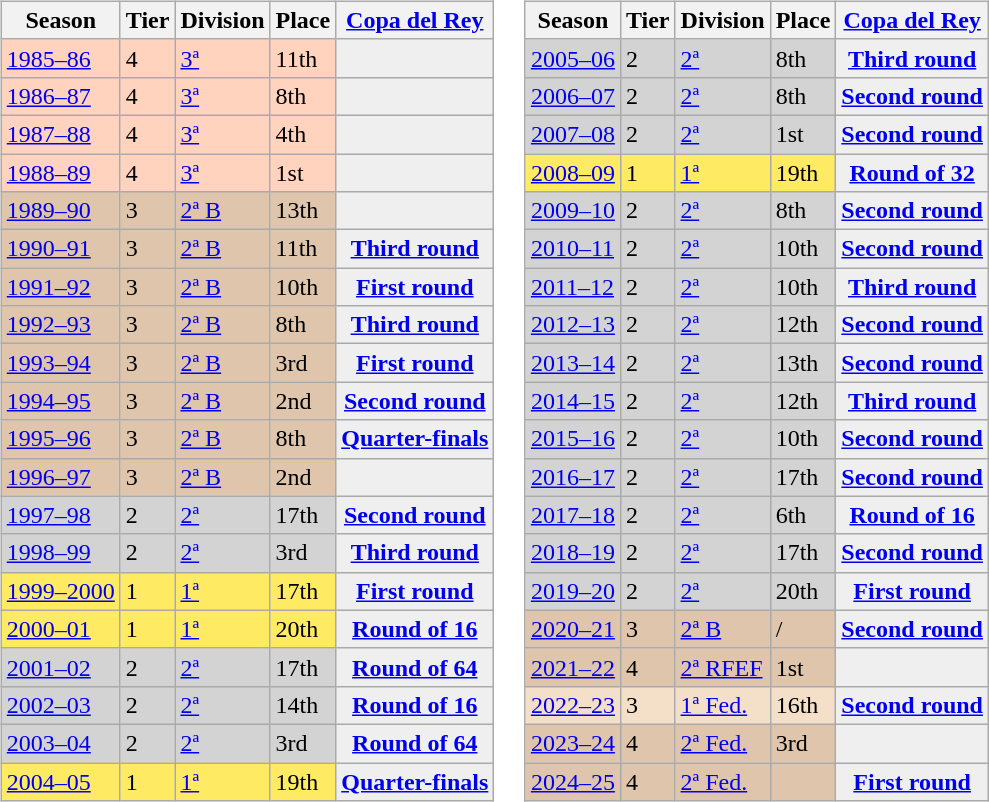<table>
<tr>
<td valign="top" width=0%><br><table class="wikitable">
<tr style="background:#f0f6fa;">
<th>Season</th>
<th>Tier</th>
<th>Division</th>
<th>Place</th>
<th><a href='#'>Copa del Rey</a></th>
</tr>
<tr>
<td style="background:#FFD3BD;"><a href='#'>1985–86</a></td>
<td style="background:#FFD3BD;">4</td>
<td style="background:#FFD3BD;"><a href='#'>3ª</a></td>
<td style="background:#FFD3BD;">11th</td>
<th style="background:#efefef;"></th>
</tr>
<tr>
<td style="background:#FFD3BD;"><a href='#'>1986–87</a></td>
<td style="background:#FFD3BD;">4</td>
<td style="background:#FFD3BD;"><a href='#'>3ª</a></td>
<td style="background:#FFD3BD;">8th</td>
<th style="background:#efefef;"></th>
</tr>
<tr>
<td style="background:#FFD3BD;"><a href='#'>1987–88</a></td>
<td style="background:#FFD3BD;">4</td>
<td style="background:#FFD3BD;"><a href='#'>3ª</a></td>
<td style="background:#FFD3BD;">4th</td>
<th style="background:#efefef;"></th>
</tr>
<tr>
<td style="background:#FFD3BD;"><a href='#'>1988–89</a></td>
<td style="background:#FFD3BD;">4</td>
<td style="background:#FFD3BD;"><a href='#'>3ª</a></td>
<td style="background:#FFD3BD;">1st</td>
<th style="background:#efefef;"></th>
</tr>
<tr>
<td style="background:#DEC5AB;"><a href='#'>1989–90</a></td>
<td style="background:#DEC5AB;">3</td>
<td style="background:#DEC5AB;"><a href='#'>2ª B</a></td>
<td style="background:#DEC5AB;">13th</td>
<th style="background:#efefef;"></th>
</tr>
<tr>
<td style="background:#DEC5AB;"><a href='#'>1990–91</a></td>
<td style="background:#DEC5AB;">3</td>
<td style="background:#DEC5AB;"><a href='#'>2ª B</a></td>
<td style="background:#DEC5AB;">11th</td>
<th style="background:#efefef;"><a href='#'>Third round</a></th>
</tr>
<tr>
<td style="background:#DEC5AB;"><a href='#'>1991–92</a></td>
<td style="background:#DEC5AB;">3</td>
<td style="background:#DEC5AB;"><a href='#'>2ª B</a></td>
<td style="background:#DEC5AB;">10th</td>
<th style="background:#efefef;"><a href='#'>First round</a></th>
</tr>
<tr>
<td style="background:#DEC5AB;"><a href='#'>1992–93</a></td>
<td style="background:#DEC5AB;">3</td>
<td style="background:#DEC5AB;"><a href='#'>2ª B</a></td>
<td style="background:#DEC5AB;">8th</td>
<th style="background:#efefef;"><a href='#'>Third round</a></th>
</tr>
<tr>
<td style="background:#DEC5AB;"><a href='#'>1993–94</a></td>
<td style="background:#DEC5AB;">3</td>
<td style="background:#DEC5AB;"><a href='#'>2ª B</a></td>
<td style="background:#DEC5AB;">3rd</td>
<th style="background:#efefef;"><a href='#'>First round</a></th>
</tr>
<tr>
<td style="background:#DEC5AB;"><a href='#'>1994–95</a></td>
<td style="background:#DEC5AB;">3</td>
<td style="background:#DEC5AB;"><a href='#'>2ª B</a></td>
<td style="background:#DEC5AB;">2nd</td>
<th style="background:#efefef;"><a href='#'>Second round</a></th>
</tr>
<tr>
<td style="background:#DEC5AB;"><a href='#'>1995–96</a></td>
<td style="background:#DEC5AB;">3</td>
<td style="background:#DEC5AB;"><a href='#'>2ª B</a></td>
<td style="background:#DEC5AB;">8th</td>
<th style="background:#efefef;"><a href='#'>Quarter-finals</a></th>
</tr>
<tr>
<td style="background:#DEC5AB;"><a href='#'>1996–97</a></td>
<td style="background:#DEC5AB;">3</td>
<td style="background:#DEC5AB;"><a href='#'>2ª B</a></td>
<td style="background:#DEC5AB;">2nd</td>
<th style="background:#efefef;"></th>
</tr>
<tr>
<td style="background:#D3D3D3;"><a href='#'>1997–98</a></td>
<td style="background:#D3D3D3;">2</td>
<td style="background:#D3D3D3;"><a href='#'>2ª</a></td>
<td style="background:#D3D3D3;">17th</td>
<th style="background:#efefef;"><a href='#'>Second round</a></th>
</tr>
<tr>
<td style="background:#D3D3D3;"><a href='#'>1998–99</a></td>
<td style="background:#D3D3D3;">2</td>
<td style="background:#D3D3D3;"><a href='#'>2ª</a></td>
<td style="background:#D3D3D3;">3rd</td>
<th style="background:#efefef;"><a href='#'>Third round</a></th>
</tr>
<tr>
<td style="background:#FFEA64;"><a href='#'>1999–2000</a></td>
<td style="background:#FFEA64;">1</td>
<td style="background:#FFEA64;"><a href='#'>1ª</a></td>
<td style="background:#FFEA64;">17th</td>
<th style="background:#efefef;"><a href='#'>First round</a></th>
</tr>
<tr>
<td style="background:#FFEA64;"><a href='#'>2000–01</a></td>
<td style="background:#FFEA64;">1</td>
<td style="background:#FFEA64;"><a href='#'>1ª</a></td>
<td style="background:#FFEA64;">20th</td>
<th style="background:#efefef;"><a href='#'>Round of 16</a></th>
</tr>
<tr>
<td style="background:#D3D3D3;"><a href='#'>2001–02</a></td>
<td style="background:#D3D3D3;">2</td>
<td style="background:#D3D3D3;"><a href='#'>2ª</a></td>
<td style="background:#D3D3D3;">17th</td>
<th style="background:#efefef;"><a href='#'>Round of 64</a></th>
</tr>
<tr>
<td style="background:#D3D3D3;"><a href='#'>2002–03</a></td>
<td style="background:#D3D3D3;">2</td>
<td style="background:#D3D3D3;"><a href='#'>2ª</a></td>
<td style="background:#D3D3D3;">14th</td>
<th style="background:#efefef;"><a href='#'>Round of 16</a></th>
</tr>
<tr>
<td style="background:#D3D3D3;"><a href='#'>2003–04</a></td>
<td style="background:#D3D3D3;">2</td>
<td style="background:#D3D3D3;"><a href='#'>2ª</a></td>
<td style="background:#D3D3D3;">3rd</td>
<th style="background:#efefef;"><a href='#'>Round of 64</a></th>
</tr>
<tr>
<td style="background:#FFEA64;"><a href='#'>2004–05</a></td>
<td style="background:#FFEA64;">1</td>
<td style="background:#FFEA64;"><a href='#'>1ª</a></td>
<td style="background:#FFEA64;">19th</td>
<th style="background:#efefef;"><a href='#'>Quarter-finals</a></th>
</tr>
</table>
</td>
<td valign="top" width=0%><br><table class="wikitable">
<tr style="background:#f0f6fa;">
<th>Season</th>
<th>Tier</th>
<th>Division</th>
<th>Place</th>
<th><a href='#'>Copa del Rey</a></th>
</tr>
<tr>
<td style="background:#D3D3D3;"><a href='#'>2005–06</a></td>
<td style="background:#D3D3D3;">2</td>
<td style="background:#D3D3D3;"><a href='#'>2ª</a></td>
<td style="background:#D3D3D3;">8th</td>
<th style="background:#efefef;"><a href='#'>Third round</a></th>
</tr>
<tr>
<td style="background:#D3D3D3;"><a href='#'>2006–07</a></td>
<td style="background:#D3D3D3;">2</td>
<td style="background:#D3D3D3;"><a href='#'>2ª</a></td>
<td style="background:#D3D3D3;">8th</td>
<th style="background:#efefef;"><a href='#'>Second round</a></th>
</tr>
<tr>
<td style="background:#D3D3D3;"><a href='#'>2007–08</a></td>
<td style="background:#D3D3D3;">2</td>
<td style="background:#D3D3D3;"><a href='#'>2ª</a></td>
<td style="background:#D3D3D3;">1st</td>
<th style="background:#efefef;"><a href='#'>Second round</a></th>
</tr>
<tr>
<td style="background:#FFEA64;"><a href='#'>2008–09</a></td>
<td style="background:#FFEA64;">1</td>
<td style="background:#FFEA64;"><a href='#'>1ª</a></td>
<td style="background:#FFEA64;">19th</td>
<th style="background:#efefef;"><a href='#'>Round of 32</a></th>
</tr>
<tr>
<td style="background:#D3D3D3;"><a href='#'>2009–10</a></td>
<td style="background:#D3D3D3;">2</td>
<td style="background:#D3D3D3;"><a href='#'>2ª</a></td>
<td style="background:#D3D3D3;">8th</td>
<th style="background:#efefef;"><a href='#'>Second round</a></th>
</tr>
<tr>
<td style="background:#D3D3D3;"><a href='#'>2010–11</a></td>
<td style="background:#D3D3D3;">2</td>
<td style="background:#D3D3D3;"><a href='#'>2ª</a></td>
<td style="background:#D3D3D3;">10th</td>
<th style="background:#efefef;"><a href='#'>Second round</a></th>
</tr>
<tr>
<td style="background:#D3D3D3;"><a href='#'>2011–12</a></td>
<td style="background:#D3D3D3;">2</td>
<td style="background:#D3D3D3;"><a href='#'>2ª</a></td>
<td style="background:#D3D3D3;">10th</td>
<th style="background:#efefef;"><a href='#'>Third round</a></th>
</tr>
<tr>
<td style="background:#D3D3D3;"><a href='#'>2012–13</a></td>
<td style="background:#D3D3D3;">2</td>
<td style="background:#D3D3D3;"><a href='#'>2ª</a></td>
<td style="background:#D3D3D3;">12th</td>
<th style="background:#efefef;"><a href='#'>Second round</a></th>
</tr>
<tr>
<td style="background:#D3D3D3;"><a href='#'>2013–14</a></td>
<td style="background:#D3D3D3;">2</td>
<td style="background:#D3D3D3;"><a href='#'>2ª</a></td>
<td style="background:#D3D3D3;">13th</td>
<th style="background:#efefef;"><a href='#'>Second round</a></th>
</tr>
<tr>
<td style="background:#D3D3D3;"><a href='#'>2014–15</a></td>
<td style="background:#D3D3D3;">2</td>
<td style="background:#D3D3D3;"><a href='#'>2ª</a></td>
<td style="background:#D3D3D3;">12th</td>
<th style="background:#efefef;"><a href='#'>Third round</a></th>
</tr>
<tr>
<td style="background:#D3D3D3;"><a href='#'>2015–16</a></td>
<td style="background:#D3D3D3;">2</td>
<td style="background:#D3D3D3;"><a href='#'>2ª</a></td>
<td style="background:#D3D3D3;">10th</td>
<th style="background:#efefef;"><a href='#'>Second round</a></th>
</tr>
<tr>
<td style="background:#D3D3D3;"><a href='#'>2016–17</a></td>
<td style="background:#D3D3D3;">2</td>
<td style="background:#D3D3D3;"><a href='#'>2ª</a></td>
<td style="background:#D3D3D3;">17th</td>
<th style="background:#efefef;"><a href='#'>Second round</a></th>
</tr>
<tr>
<td style="background:#D3D3D3;"><a href='#'>2017–18</a></td>
<td style="background:#D3D3D3;">2</td>
<td style="background:#D3D3D3;"><a href='#'>2ª</a></td>
<td style="background:#D3D3D3;">6th</td>
<th style="background:#efefef;"><a href='#'>Round of 16</a></th>
</tr>
<tr>
<td style="background:#D3D3D3;"><a href='#'>2018–19</a></td>
<td style="background:#D3D3D3;">2</td>
<td style="background:#D3D3D3;"><a href='#'>2ª</a></td>
<td style="background:#D3D3D3;">17th</td>
<th style="background:#efefef;"><a href='#'>Second round</a></th>
</tr>
<tr>
<td style="background:#D3D3D3;"><a href='#'>2019–20</a></td>
<td style="background:#D3D3D3;">2</td>
<td style="background:#D3D3D3;"><a href='#'>2ª</a></td>
<td style="background:#D3D3D3;">20th</td>
<th style="background:#efefef;"><a href='#'>First round</a></th>
</tr>
<tr>
<td style="background:#DEC5AB;"><a href='#'>2020–21</a></td>
<td style="background:#DEC5AB;">3</td>
<td style="background:#DEC5AB;"><a href='#'>2ª B</a></td>
<td style="background:#DEC5AB;"> / </td>
<th style="background:#efefef;"><a href='#'>Second round</a></th>
</tr>
<tr>
<td style="background:#DEC5AB;"><a href='#'>2021–22</a></td>
<td style="background:#DEC5AB;">4</td>
<td style="background:#DEC5AB;"><a href='#'>2ª RFEF</a></td>
<td style="background:#DEC5AB;">1st</td>
<th style="background:#efefef;"></th>
</tr>
<tr>
<td style="background:#F4DFC8;"><a href='#'>2022–23</a></td>
<td style="background:#F4DFC8;">3</td>
<td style="background:#F4DFC8;"><a href='#'>1ª Fed.</a></td>
<td style="background:#F4DFC8;">16th</td>
<th style="background:#efefef;"><a href='#'>Second round</a></th>
</tr>
<tr>
<td style="background:#DEC5AB;"><a href='#'>2023–24</a></td>
<td style="background:#DEC5AB;">4</td>
<td style="background:#DEC5AB;"><a href='#'>2ª Fed.</a></td>
<td style="background:#DEC5AB;">3rd</td>
<th style="background:#efefef;"></th>
</tr>
<tr>
<td style="background:#DEC5AB;"><a href='#'>2024–25</a></td>
<td style="background:#DEC5AB;">4</td>
<td style="background:#DEC5AB;"><a href='#'>2ª Fed.</a></td>
<td style="background:#DEC5AB;"></td>
<th style="background:#efefef;"><a href='#'>First round</a></th>
</tr>
</table>
</td>
</tr>
</table>
